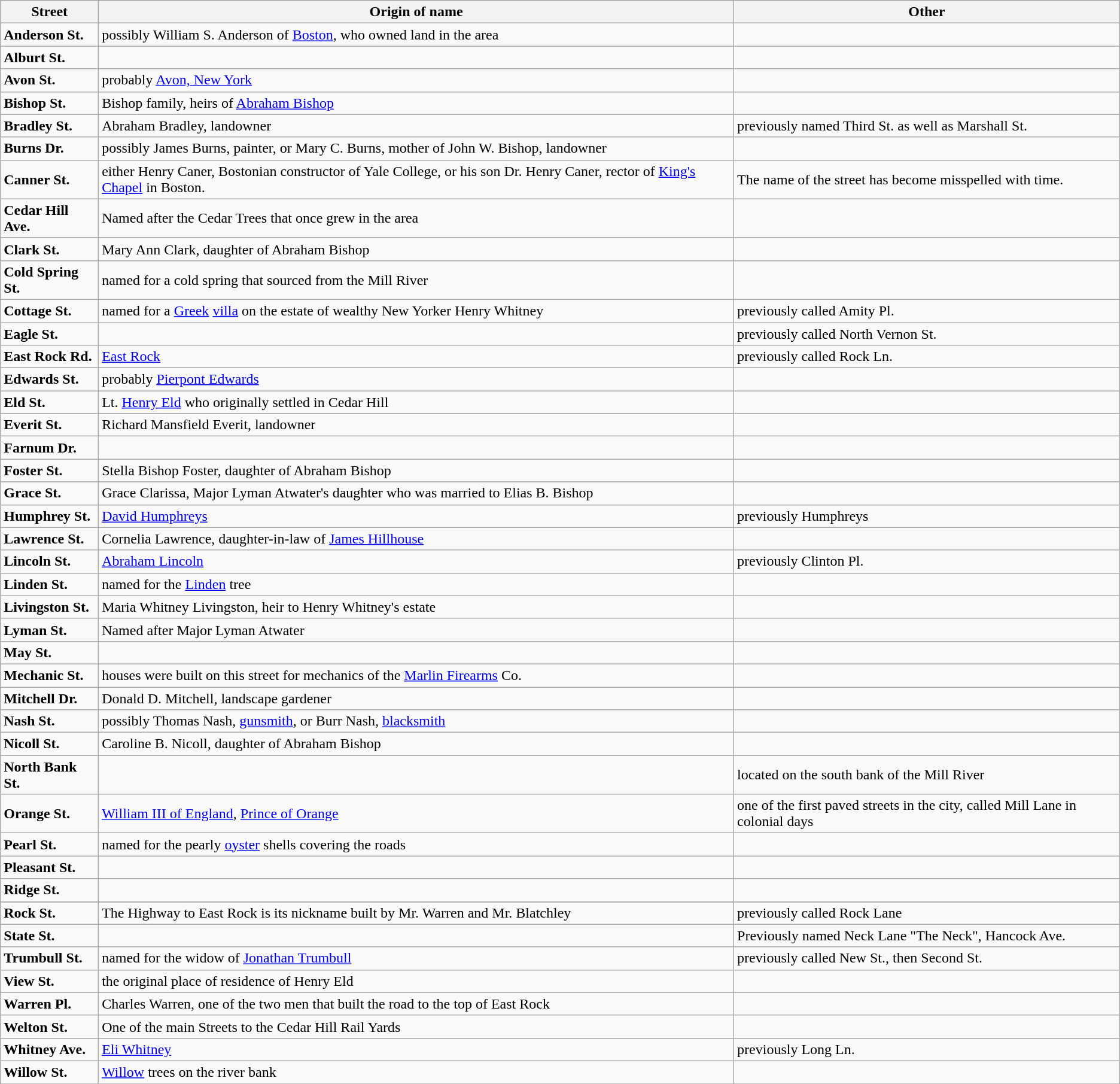<table class="wikitable">
<tr>
<th>Street</th>
<th>Origin of name</th>
<th>Other</th>
</tr>
<tr>
<td><strong>Anderson St.</strong></td>
<td>possibly William S. Anderson of <a href='#'>Boston</a>, who owned land in the area</td>
<td></td>
</tr>
<tr>
<td><strong>Alburt St.</strong></td>
<td></td>
<td></td>
</tr>
<tr>
<td><strong>Avon St.</strong></td>
<td>probably <a href='#'>Avon, New York</a></td>
<td></td>
</tr>
<tr>
<td><strong>Bishop St.</strong></td>
<td>Bishop family, heirs of <a href='#'>Abraham Bishop</a></td>
<td></td>
</tr>
<tr>
<td><strong>Bradley St.</strong></td>
<td>Abraham Bradley, landowner</td>
<td>previously named Third St. as well as Marshall St.</td>
</tr>
<tr>
<td><strong>Burns Dr.</strong></td>
<td>possibly James Burns, painter, or Mary C. Burns, mother of John W. Bishop, landowner</td>
<td></td>
</tr>
<tr>
<td><strong>Canner St.</strong></td>
<td>either Henry Caner, Bostonian constructor of Yale College, or his son Dr. Henry Caner, rector of <a href='#'>King's Chapel</a> in Boston.</td>
<td>The name of the street has become misspelled with time.</td>
</tr>
<tr>
<td><strong>Cedar Hill Ave.</strong></td>
<td>Named after the Cedar Trees that once grew in the area</td>
<td></td>
</tr>
<tr>
<td><strong>Clark St.</strong></td>
<td>Mary Ann Clark, daughter of Abraham Bishop</td>
<td></td>
</tr>
<tr>
<td><strong>Cold Spring St.</strong></td>
<td>named for a cold spring that sourced from the Mill River</td>
<td></td>
</tr>
<tr>
<td><strong>Cottage St.</strong></td>
<td>named for a <a href='#'>Greek</a> <a href='#'>villa</a> on the estate of wealthy New Yorker Henry Whitney</td>
<td>previously called Amity Pl.</td>
</tr>
<tr>
<td><strong>Eagle St.</strong></td>
<td></td>
<td>previously called North Vernon St.</td>
</tr>
<tr>
<td><strong>East Rock Rd.</strong></td>
<td><a href='#'>East Rock</a></td>
<td>previously called Rock Ln.</td>
</tr>
<tr>
<td><strong>Edwards St.</strong></td>
<td>probably <a href='#'>Pierpont Edwards</a></td>
<td></td>
</tr>
<tr>
<td><strong>Eld St.</strong></td>
<td>Lt. <a href='#'>Henry Eld</a> who originally settled in Cedar Hill</td>
<td></td>
</tr>
<tr>
<td><strong>Everit St.</strong></td>
<td>Richard Mansfield Everit, landowner</td>
<td></td>
</tr>
<tr>
<td><strong>Farnum Dr.</strong></td>
<td></td>
<td></td>
</tr>
<tr>
<td><strong>Foster St.</strong></td>
<td>Stella Bishop Foster, daughter of Abraham Bishop</td>
<td></td>
</tr>
<tr>
</tr>
<tr>
<td><strong>Grace St.</strong></td>
<td>Grace Clarissa, Major Lyman Atwater's daughter who was married to Elias B. Bishop</td>
<td></td>
</tr>
<tr>
<td><strong>Humphrey St.</strong></td>
<td><a href='#'>David Humphreys</a></td>
<td>previously Humphreys</td>
</tr>
<tr>
<td><strong>Lawrence St.</strong></td>
<td>Cornelia Lawrence, daughter-in-law of <a href='#'>James Hillhouse</a></td>
<td></td>
</tr>
<tr>
<td><strong>Lincoln St.</strong></td>
<td><a href='#'>Abraham Lincoln</a></td>
<td>previously Clinton Pl.</td>
</tr>
<tr>
<td><strong>Linden St.</strong></td>
<td>named for the <a href='#'>Linden</a> tree</td>
<td></td>
</tr>
<tr>
<td><strong>Livingston St.</strong></td>
<td>Maria Whitney Livingston, heir to Henry Whitney's estate</td>
<td></td>
</tr>
<tr>
<td><strong>Lyman St.</strong></td>
<td>Named after Major Lyman Atwater</td>
<td></td>
</tr>
<tr>
<td><strong>May St.</strong></td>
<td></td>
<td></td>
</tr>
<tr>
<td><strong>Mechanic St.</strong></td>
<td>houses were built on this street for mechanics of the <a href='#'>Marlin Firearms</a> Co.</td>
<td></td>
</tr>
<tr>
<td><strong>Mitchell Dr.</strong></td>
<td>Donald D. Mitchell, landscape gardener</td>
<td></td>
</tr>
<tr>
<td><strong>Nash St.</strong></td>
<td>possibly Thomas Nash, <a href='#'>gunsmith</a>, or Burr Nash, <a href='#'>blacksmith</a></td>
<td></td>
</tr>
<tr>
<td><strong>Nicoll St.</strong></td>
<td>Caroline B. Nicoll, daughter of Abraham Bishop</td>
<td></td>
</tr>
<tr>
<td><strong>North Bank St.</strong></td>
<td></td>
<td>located on the south bank of the Mill River</td>
</tr>
<tr>
<td><strong>Orange St.</strong></td>
<td><a href='#'>William III of England</a>, <a href='#'>Prince of Orange</a></td>
<td>one of the first paved streets in the city, called Mill Lane in colonial days</td>
</tr>
<tr>
<td><strong>Pearl St.</strong></td>
<td>named for the pearly <a href='#'>oyster</a> shells covering the roads</td>
<td></td>
</tr>
<tr>
<td><strong>Pleasant St.</strong></td>
<td></td>
<td></td>
</tr>
<tr>
<td><strong>Ridge St.</strong></td>
<td></td>
<td></td>
</tr>
<tr>
</tr>
<tr>
<td><strong>Rock St.</strong></td>
<td>The Highway to East Rock is its nickname built by Mr. Warren and Mr. Blatchley</td>
<td>previously called Rock Lane</td>
</tr>
<tr>
<td><strong>State St.</strong></td>
<td></td>
<td>Previously named Neck Lane "The Neck", Hancock Ave.</td>
</tr>
<tr>
<td><strong>Trumbull St.</strong></td>
<td>named for the widow of <a href='#'>Jonathan Trumbull</a></td>
<td>previously called New St., then Second St.</td>
</tr>
<tr>
<td><strong>View St.</strong></td>
<td>the original place of residence of Henry Eld</td>
<td></td>
</tr>
<tr>
<td><strong>Warren Pl.</strong></td>
<td>Charles Warren, one of the two men that built the road to the top of East Rock</td>
<td></td>
</tr>
<tr>
<td><strong>Welton St.</strong></td>
<td>One of the main Streets to the Cedar Hill Rail Yards</td>
<td></td>
</tr>
<tr>
<td><strong>Whitney Ave.</strong></td>
<td><a href='#'>Eli Whitney</a></td>
<td>previously Long Ln.</td>
</tr>
<tr>
<td><strong>Willow St.</strong></td>
<td><a href='#'>Willow</a> trees on the river bank</td>
<td></td>
</tr>
<tr>
</tr>
</table>
